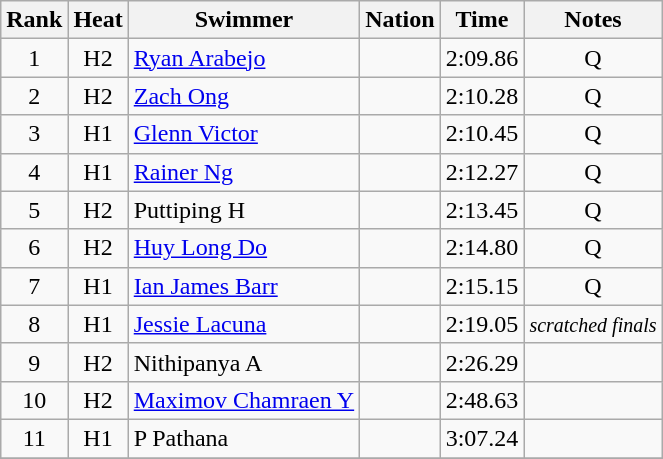<table class="wikitable sortable" style="text-align:center">
<tr>
<th>Rank</th>
<th>Heat</th>
<th>Swimmer</th>
<th>Nation</th>
<th>Time</th>
<th>Notes</th>
</tr>
<tr>
<td>1</td>
<td>H2</td>
<td align=left><a href='#'>Ryan Arabejo</a></td>
<td align=left></td>
<td>2:09.86</td>
<td>Q</td>
</tr>
<tr>
<td>2</td>
<td>H2</td>
<td align=left><a href='#'>Zach Ong</a></td>
<td align=left></td>
<td>2:10.28</td>
<td>Q</td>
</tr>
<tr>
<td>3</td>
<td>H1</td>
<td align=left><a href='#'>Glenn Victor</a></td>
<td align=left></td>
<td>2:10.45</td>
<td>Q</td>
</tr>
<tr>
<td>4</td>
<td>H1</td>
<td align=left><a href='#'>Rainer Ng</a></td>
<td align=left></td>
<td>2:12.27</td>
<td>Q</td>
</tr>
<tr>
<td>5</td>
<td>H2</td>
<td align=left>Puttiping H</td>
<td align=left></td>
<td>2:13.45</td>
<td>Q</td>
</tr>
<tr>
<td>6</td>
<td>H2</td>
<td align=left><a href='#'>Huy Long Do</a></td>
<td align=left></td>
<td>2:14.80</td>
<td>Q</td>
</tr>
<tr>
<td>7</td>
<td>H1</td>
<td align=left><a href='#'>Ian James Barr</a></td>
<td align=left></td>
<td>2:15.15</td>
<td>Q</td>
</tr>
<tr>
<td>8</td>
<td>H1</td>
<td align=left><a href='#'>Jessie Lacuna</a></td>
<td align=left></td>
<td>2:19.05</td>
<td><small><em>scratched finals</em></small></td>
</tr>
<tr>
<td>9</td>
<td>H2</td>
<td align=left>Nithipanya A</td>
<td align=left></td>
<td>2:26.29</td>
<td></td>
</tr>
<tr>
<td>10</td>
<td>H2</td>
<td align=left><a href='#'>Maximov Chamraen Y</a></td>
<td align=left></td>
<td>2:48.63</td>
<td></td>
</tr>
<tr>
<td>11</td>
<td>H1</td>
<td align=left>P Pathana</td>
<td align=left></td>
<td>3:07.24</td>
<td></td>
</tr>
<tr>
</tr>
</table>
